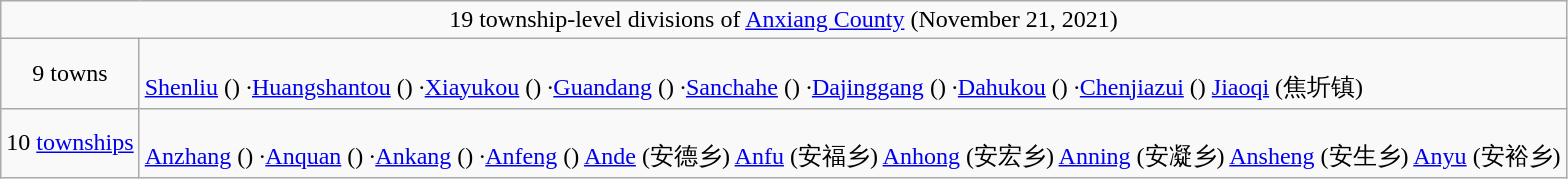<table class="wikitable">
<tr>
<td style="text-align:center;" colspan="2">19 township-level divisions of <a href='#'>Anxiang County</a> (November 21, 2021)</td>
</tr>
<tr align=left>
<td align=center>9 towns</td>
<td><br><a href='#'>Shenliu</a> ()
·<a href='#'>Huangshantou</a> ()
·<a href='#'>Xiayukou</a> ()
·<a href='#'>Guandang</a> ()
·<a href='#'>Sanchahe</a> ()
·<a href='#'>Dajinggang</a> ()
·<a href='#'>Dahukou</a> ()
·<a href='#'>Chenjiazui</a> () <a href='#'>Jiaoqi</a> (焦圻镇)</td>
</tr>
<tr align=left>
<td align=center>10 <a href='#'>townships</a></td>
<td><br><a href='#'>Anzhang</a> ()
·<a href='#'>Anquan</a> ()
·<a href='#'>Ankang</a> ()
·<a href='#'>Anfeng</a> () <a href='#'>Ande</a> (安德乡) <a href='#'>Anfu</a> (安福乡) <a href='#'>Anhong</a> (安宏乡) <a href='#'>Anning</a> (安凝乡) <a href='#'>Ansheng</a> (安生乡) <a href='#'>Anyu</a> (安裕乡)</td>
</tr>
</table>
